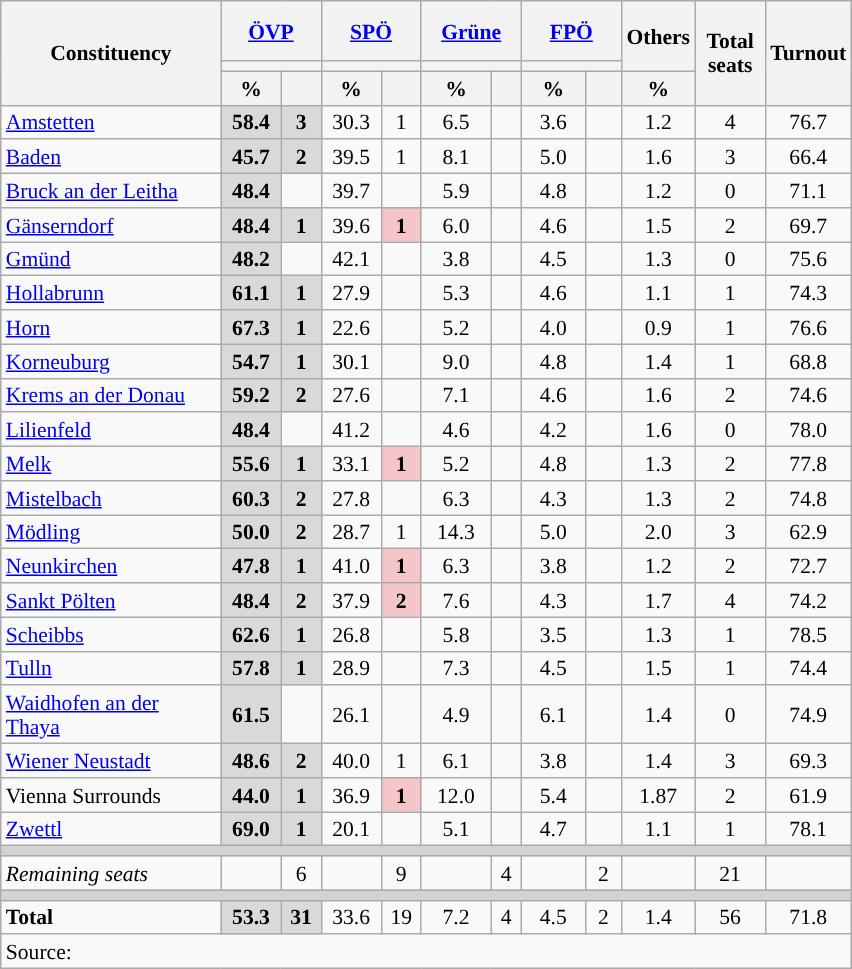<table class="wikitable" style="text-align:center;font-size:90%;line-height:16px">
<tr style="height:40px;">
<th style="width:140px;" rowspan="3">Constituency</th>
<th style="width:60px;" colspan="2"><a href='#'>ÖVP</a></th>
<th style="width:60px;" colspan="2"><a href='#'>SPÖ</a></th>
<th style="width:60px;" colspan="2"><a href='#'>Grüne</a></th>
<th style="width:60px;" colspan="2"><a href='#'>FPÖ</a></th>
<th class="unsortable" style="width:40px;" rowspan="2">Others</th>
<th class="unsortable" style="width:40px;" rowspan="3">Total<br>seats</th>
<th class="unsortable" style="width:40px;" rowspan="3">Turnout</th>
</tr>
<tr>
<th colspan="2" style="background:"></th>
<th colspan="2" style="background:"></th>
<th colspan="2" style="background:"></th>
<th colspan="2" style="background:"></th>
</tr>
<tr>
<th class=unsortable>%</th>
<th class=unsortable></th>
<th class=unsortable>%</th>
<th class=unsortable></th>
<th class=unsortable>%</th>
<th class=unsortable></th>
<th class=unsortable>%</th>
<th class=unsortable></th>
<th class=unsortable>%</th>
</tr>
<tr>
<td align=left><a href='#'>Amstetten</a></td>
<td bgcolor=#D9D9D9><strong>58.4</strong></td>
<td bgcolor=#D9D9D9><strong>3</strong></td>
<td>30.3</td>
<td>1</td>
<td>6.5</td>
<td></td>
<td>3.6</td>
<td></td>
<td>1.2</td>
<td>4</td>
<td>76.7</td>
</tr>
<tr>
<td align=left><a href='#'>Baden</a></td>
<td bgcolor=#D9D9D9><strong>45.7</strong></td>
<td bgcolor=#D9D9D9><strong>2</strong></td>
<td>39.5</td>
<td>1</td>
<td>8.1</td>
<td></td>
<td>5.0</td>
<td></td>
<td>1.6</td>
<td>3</td>
<td>66.4</td>
</tr>
<tr>
<td align=left><a href='#'>Bruck an der Leitha</a></td>
<td bgcolor=#D9D9D9><strong>48.4</strong></td>
<td></td>
<td>39.7</td>
<td></td>
<td>5.9</td>
<td></td>
<td>4.8</td>
<td></td>
<td>1.2</td>
<td>0</td>
<td>71.1</td>
</tr>
<tr>
<td align=left><a href='#'>Gänserndorf</a></td>
<td bgcolor=#D9D9D9><strong>48.4</strong></td>
<td bgcolor=#D9D9D9><strong>1</strong></td>
<td>39.6</td>
<td bgcolor=#F4C6C9><strong>1</strong></td>
<td>6.0</td>
<td></td>
<td>4.6</td>
<td></td>
<td>1.5</td>
<td>2</td>
<td>69.7</td>
</tr>
<tr>
<td align=left><a href='#'>Gmünd</a></td>
<td bgcolor=#D9D9D9><strong>48.2</strong></td>
<td></td>
<td>42.1</td>
<td></td>
<td>3.8</td>
<td></td>
<td>4.5</td>
<td></td>
<td>1.3</td>
<td>0</td>
<td>75.6</td>
</tr>
<tr>
<td align=left><a href='#'>Hollabrunn</a></td>
<td bgcolor=#D9D9D9><strong>61.1</strong></td>
<td bgcolor=#D9D9D9><strong>1</strong></td>
<td>27.9</td>
<td></td>
<td>5.3</td>
<td></td>
<td>4.6</td>
<td></td>
<td>1.1</td>
<td>1</td>
<td>74.3</td>
</tr>
<tr>
<td align=left><a href='#'>Horn</a></td>
<td bgcolor=#D9D9D9><strong>67.3</strong></td>
<td bgcolor=#D9D9D9><strong>1</strong></td>
<td>22.6</td>
<td></td>
<td>5.2</td>
<td></td>
<td>4.0</td>
<td></td>
<td>0.9</td>
<td>1</td>
<td>76.6</td>
</tr>
<tr>
<td align=left><a href='#'>Korneuburg</a></td>
<td bgcolor=#D9D9D9><strong>54.7</strong></td>
<td bgcolor=#D9D9D9><strong>1</strong></td>
<td>30.1</td>
<td></td>
<td>9.0</td>
<td></td>
<td>4.8</td>
<td></td>
<td>1.4</td>
<td>1</td>
<td>68.8</td>
</tr>
<tr>
<td align=left><a href='#'>Krems an der Donau</a></td>
<td bgcolor=#D9D9D9><strong>59.2</strong></td>
<td bgcolor=#D9D9D9><strong>2</strong></td>
<td>27.6</td>
<td></td>
<td>7.1</td>
<td></td>
<td>4.6</td>
<td></td>
<td>1.6</td>
<td>2</td>
<td>74.6</td>
</tr>
<tr>
<td align=left><a href='#'>Lilienfeld</a></td>
<td bgcolor=#D9D9D9><strong>48.4</strong></td>
<td></td>
<td>41.2</td>
<td></td>
<td>4.6</td>
<td></td>
<td>4.2</td>
<td></td>
<td>1.6</td>
<td>0</td>
<td>78.0</td>
</tr>
<tr>
<td align=left><a href='#'>Melk</a></td>
<td bgcolor=#D9D9D9><strong>55.6</strong></td>
<td bgcolor=#D9D9D9><strong>1</strong></td>
<td>33.1</td>
<td bgcolor=#F4C6C9><strong>1</strong></td>
<td>5.2</td>
<td></td>
<td>4.8</td>
<td></td>
<td>1.3</td>
<td>2</td>
<td>77.8</td>
</tr>
<tr>
<td align=left><a href='#'>Mistelbach</a></td>
<td bgcolor=#D9D9D9><strong>60.3</strong></td>
<td bgcolor=#D9D9D9><strong>2</strong></td>
<td>27.8</td>
<td></td>
<td>6.3</td>
<td></td>
<td>4.3</td>
<td></td>
<td>1.3</td>
<td>2</td>
<td>74.8</td>
</tr>
<tr>
<td align=left><a href='#'>Mödling</a></td>
<td bgcolor=#D9D9D9><strong>50.0</strong></td>
<td bgcolor=#D9D9D9><strong>2</strong></td>
<td>28.7</td>
<td>1</td>
<td>14.3</td>
<td></td>
<td>5.0</td>
<td></td>
<td>2.0</td>
<td>3</td>
<td>62.9</td>
</tr>
<tr>
<td align=left><a href='#'>Neunkirchen</a></td>
<td bgcolor=#D9D9D9><strong>47.8</strong></td>
<td bgcolor=#D9D9D9><strong>1</strong></td>
<td>41.0</td>
<td bgcolor=#F4C6C9><strong>1</strong></td>
<td>6.3</td>
<td></td>
<td>3.8</td>
<td></td>
<td>1.2</td>
<td>2</td>
<td>72.7</td>
</tr>
<tr>
<td align=left><a href='#'>Sankt Pölten</a></td>
<td bgcolor=#D9D9D9><strong>48.4</strong></td>
<td bgcolor=#D9D9D9><strong>2</strong></td>
<td>37.9</td>
<td bgcolor=#F4C6C9><strong>2</strong></td>
<td>7.6</td>
<td></td>
<td>4.3</td>
<td></td>
<td>1.7</td>
<td>4</td>
<td>74.2</td>
</tr>
<tr>
<td align=left><a href='#'>Scheibbs</a></td>
<td bgcolor=#D9D9D9><strong>62.6</strong></td>
<td bgcolor=#D9D9D9><strong>1</strong></td>
<td>26.8</td>
<td></td>
<td>5.8</td>
<td></td>
<td>3.5</td>
<td></td>
<td>1.3</td>
<td>1</td>
<td>78.5</td>
</tr>
<tr>
<td align=left><a href='#'>Tulln</a></td>
<td bgcolor=#D9D9D9><strong>57.8</strong></td>
<td bgcolor=#D9D9D9><strong>1</strong></td>
<td>28.9</td>
<td></td>
<td>7.3</td>
<td></td>
<td>4.5</td>
<td></td>
<td>1.5</td>
<td>1</td>
<td>74.4</td>
</tr>
<tr>
<td align=left><a href='#'>Waidhofen an der Thaya</a></td>
<td bgcolor=#D9D9D9><strong>61.5</strong></td>
<td></td>
<td>26.1</td>
<td></td>
<td>4.9</td>
<td></td>
<td>6.1</td>
<td></td>
<td>1.4</td>
<td>0</td>
<td>74.9</td>
</tr>
<tr>
<td align=left><a href='#'>Wiener Neustadt</a></td>
<td bgcolor=#D9D9D9><strong>48.6</strong></td>
<td bgcolor=#D9D9D9><strong>2</strong></td>
<td>40.0</td>
<td>1</td>
<td>6.1</td>
<td></td>
<td>3.8</td>
<td></td>
<td>1.4</td>
<td>3</td>
<td>69.3</td>
</tr>
<tr>
<td align=left>Vienna Surrounds</td>
<td bgcolor=#D9D9D9><strong>44.0</strong></td>
<td bgcolor=#D9D9D9><strong>1</strong></td>
<td>36.9</td>
<td bgcolor=#F4C6C9><strong>1</strong></td>
<td>12.0</td>
<td></td>
<td>5.4</td>
<td></td>
<td>1.87</td>
<td>2</td>
<td>61.9</td>
</tr>
<tr>
<td align=left><a href='#'>Zwettl</a></td>
<td bgcolor=#D9D9D9><strong>69.0</strong></td>
<td bgcolor=#D9D9D9><strong>1</strong></td>
<td>20.1</td>
<td></td>
<td>5.1</td>
<td></td>
<td>4.7</td>
<td></td>
<td>1.1</td>
<td>1</td>
<td>78.1</td>
</tr>
<tr>
<td colspan=14 bgcolor=lightgrey></td>
</tr>
<tr>
<td align=left><em>Remaining seats</em></td>
<td></td>
<td>6</td>
<td></td>
<td>9</td>
<td></td>
<td>4</td>
<td></td>
<td>2</td>
<td></td>
<td>21</td>
<td></td>
</tr>
<tr>
<td colspan=14 bgcolor=lightgrey></td>
</tr>
<tr>
<td align=left><strong>Total</strong></td>
<td bgcolor=#D9D9D9><strong>53.3</strong></td>
<td bgcolor=#D9D9D9><strong>31</strong></td>
<td>33.6</td>
<td>19</td>
<td>7.2</td>
<td>4</td>
<td>4.5</td>
<td>2</td>
<td>1.4</td>
<td>56</td>
<td>71.8</td>
</tr>
<tr class=sortbottom>
<td colspan=14 align=left>Source: </td>
</tr>
</table>
